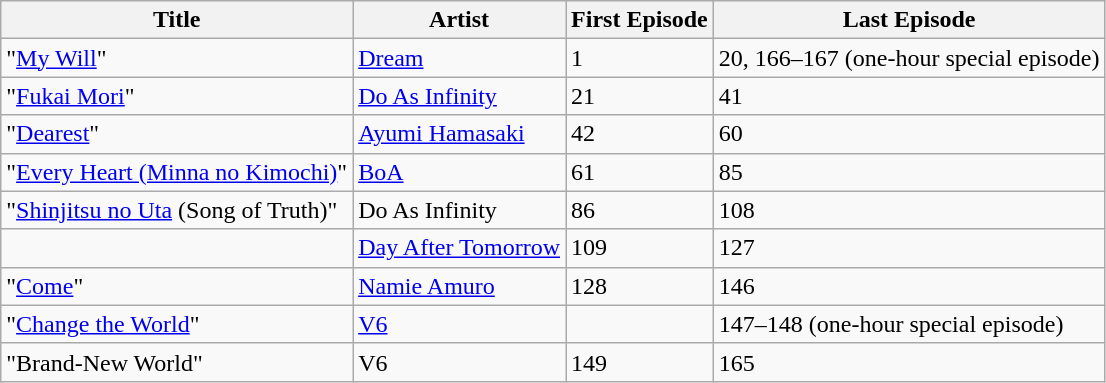<table class="wikitable">
<tr>
<th>Title</th>
<th>Artist</th>
<th>First Episode</th>
<th>Last Episode</th>
</tr>
<tr>
<td>"<a href='#'>My Will</a>"</td>
<td><a href='#'>Dream</a></td>
<td>1</td>
<td>20, 166–167 (one-hour special episode)</td>
</tr>
<tr>
<td>"<a href='#'>Fukai Mori</a>"</td>
<td><a href='#'>Do As Infinity</a></td>
<td>21</td>
<td>41</td>
</tr>
<tr>
<td>"<a href='#'>Dearest</a>"</td>
<td><a href='#'>Ayumi Hamasaki</a></td>
<td>42</td>
<td>60</td>
</tr>
<tr>
<td>"<a href='#'>Every Heart (Minna no Kimochi)</a>"</td>
<td><a href='#'>BoA</a></td>
<td>61</td>
<td>85</td>
</tr>
<tr>
<td>"<a href='#'>Shinjitsu no Uta</a> (Song of Truth)"</td>
<td>Do As Infinity</td>
<td>86</td>
<td>108</td>
</tr>
<tr>
<td></td>
<td><a href='#'>Day After Tomorrow</a></td>
<td>109</td>
<td>127</td>
</tr>
<tr>
<td>"<a href='#'>Come</a>"</td>
<td><a href='#'>Namie Amuro</a></td>
<td>128</td>
<td>146</td>
</tr>
<tr>
<td>"<a href='#'>Change the World</a>"</td>
<td><a href='#'>V6</a></td>
<td></td>
<td>147–148 (one-hour special episode)</td>
</tr>
<tr>
<td>"Brand-New World"</td>
<td>V6</td>
<td>149</td>
<td>165</td>
</tr>
</table>
